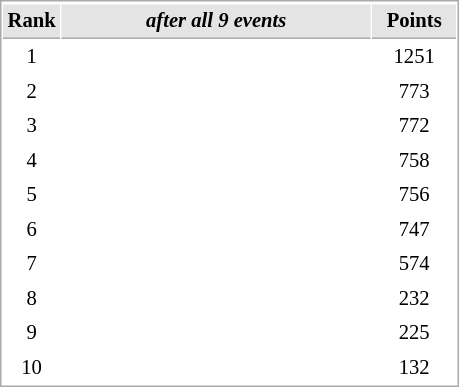<table cellspacing="1" cellpadding="3" style="border:1px solid #AAAAAA;font-size:86%">
<tr style="background-color: #E4E4E4;">
</tr>
<tr style="background-color: #E4E4E4;">
<th style="border-bottom:1px solid #AAAAAA; width: 10px;">Rank</th>
<th style="border-bottom:1px solid #AAAAAA; width: 200px;"><em>after all 9 events</em></th>
<th style="border-bottom:1px solid #AAAAAA; width: 50px;">Points</th>
</tr>
<tr>
<td align=center>1</td>
<td><strong></strong></td>
<td align=center>1251</td>
</tr>
<tr>
<td align=center>2</td>
<td></td>
<td align=center>773</td>
</tr>
<tr>
<td align=center>3</td>
<td></td>
<td align=center>772</td>
</tr>
<tr>
<td align=center>4</td>
<td></td>
<td align=center>758</td>
</tr>
<tr>
<td align=center>5</td>
<td></td>
<td align=center>756</td>
</tr>
<tr>
<td align=center>6</td>
<td></td>
<td align=center>747</td>
</tr>
<tr>
<td align=center>7</td>
<td></td>
<td align=center>574</td>
</tr>
<tr>
<td align=center>8</td>
<td></td>
<td align=center>232</td>
</tr>
<tr>
<td align=center>9</td>
<td>  </td>
<td align=center>225</td>
</tr>
<tr>
<td align=center>10</td>
<td></td>
<td align=center>132</td>
</tr>
</table>
